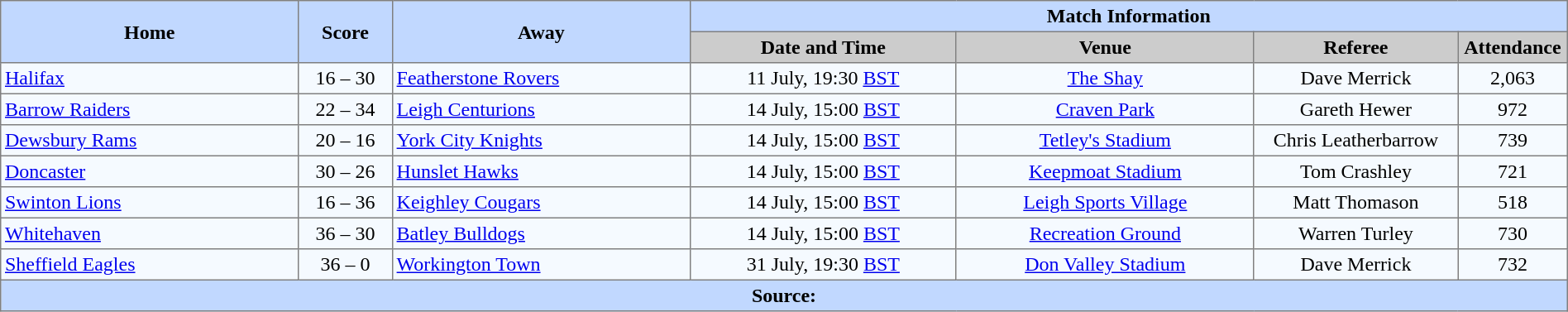<table border="1" cellpadding="3" cellspacing="0" style="border-collapse:collapse; text-align:center; width:100%;">
<tr style="background:#c1d8ff;">
<th rowspan="2" style="width:19%;">Home</th>
<th rowspan="2" style="width:6%;">Score</th>
<th rowspan="2" style="width:19%;">Away</th>
<th colspan=6>Match Information</th>
</tr>
<tr style="background:#ccc;">
<th width=17%>Date and Time</th>
<th width=19%>Venue</th>
<th width=13%>Referee</th>
<th width=7%>Attendance</th>
</tr>
<tr style="background:#f5faff;">
<td align=left> <a href='#'>Halifax</a></td>
<td>16 – 30</td>
<td align=left> <a href='#'>Featherstone Rovers</a></td>
<td>11 July, 19:30 <a href='#'>BST</a></td>
<td><a href='#'>The Shay</a></td>
<td>Dave Merrick</td>
<td>2,063</td>
</tr>
<tr style="background:#f5faff;">
<td align=left> <a href='#'>Barrow Raiders</a></td>
<td>22 – 34</td>
<td align=left> <a href='#'>Leigh Centurions</a></td>
<td>14 July, 15:00 <a href='#'>BST</a></td>
<td><a href='#'>Craven Park</a></td>
<td>Gareth Hewer</td>
<td>972</td>
</tr>
<tr style="background:#f5faff;">
<td align=left> <a href='#'>Dewsbury Rams</a></td>
<td>20 – 16</td>
<td align=left> <a href='#'>York City Knights</a></td>
<td>14 July, 15:00 <a href='#'>BST</a></td>
<td><a href='#'>Tetley's Stadium</a></td>
<td>Chris Leatherbarrow</td>
<td>739</td>
</tr>
<tr style="background:#f5faff;">
<td align=left> <a href='#'>Doncaster</a></td>
<td>30 – 26</td>
<td align=left> <a href='#'>Hunslet Hawks</a></td>
<td>14 July, 15:00 <a href='#'>BST</a></td>
<td><a href='#'>Keepmoat Stadium</a></td>
<td>Tom Crashley</td>
<td>721</td>
</tr>
<tr style="background:#f5faff;">
<td align=left> <a href='#'>Swinton Lions</a></td>
<td>16 – 36</td>
<td align=left> <a href='#'>Keighley Cougars</a></td>
<td>14 July, 15:00 <a href='#'>BST</a></td>
<td><a href='#'>Leigh Sports Village</a></td>
<td>Matt Thomason</td>
<td>518</td>
</tr>
<tr style="background:#f5faff;">
<td align=left> <a href='#'>Whitehaven</a></td>
<td>36 – 30</td>
<td align=left> <a href='#'>Batley Bulldogs</a></td>
<td>14 July, 15:00 <a href='#'>BST</a></td>
<td><a href='#'>Recreation Ground</a></td>
<td>Warren Turley</td>
<td>730</td>
</tr>
<tr style="background:#f5faff;">
<td align=left> <a href='#'>Sheffield Eagles</a></td>
<td>36 – 0</td>
<td align=left> <a href='#'>Workington Town</a></td>
<td>31 July, 19:30 <a href='#'>BST</a></td>
<td><a href='#'>Don Valley Stadium</a></td>
<td>Dave Merrick</td>
<td>732</td>
</tr>
<tr style="background:#c1d8ff;">
<th colspan=12>Source:</th>
</tr>
</table>
